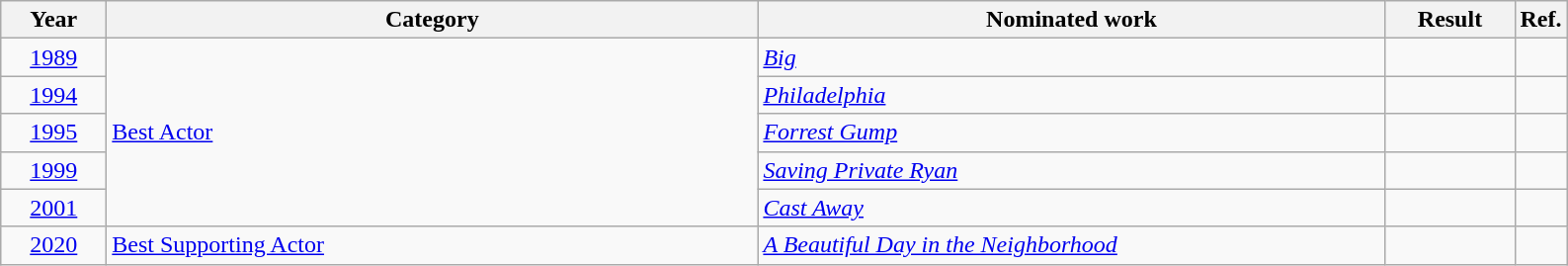<table class=wikitable>
<tr>
<th scope="col" style="width:4em;">Year</th>
<th scope="col" style="width:27em;">Category</th>
<th scope="col" style="width:26em;">Nominated work</th>
<th scope="col" style="width:5em;">Result</th>
<th>Ref.</th>
</tr>
<tr>
<td style="text-align:center;"><a href='#'>1989</a></td>
<td rowspan="5"><a href='#'>Best Actor</a></td>
<td><em><a href='#'>Big</a></em></td>
<td></td>
<td style="text-align:center;"></td>
</tr>
<tr>
<td style="text-align:center;"><a href='#'>1994</a></td>
<td><em><a href='#'>Philadelphia</a></em></td>
<td></td>
<td style="text-align:center;"></td>
</tr>
<tr>
<td style="text-align:center;"><a href='#'>1995</a></td>
<td><em><a href='#'>Forrest Gump</a></em></td>
<td></td>
<td style="text-align:center;"></td>
</tr>
<tr>
<td style="text-align:center;"><a href='#'>1999</a></td>
<td><em><a href='#'>Saving Private Ryan</a></em></td>
<td></td>
<td style="text-align:center;"></td>
</tr>
<tr>
<td style="text-align:center;"><a href='#'>2001</a></td>
<td><em><a href='#'>Cast Away</a></em></td>
<td></td>
<td style="text-align:center;"></td>
</tr>
<tr>
<td style="text-align:center;"><a href='#'>2020</a></td>
<td><a href='#'>Best Supporting Actor</a></td>
<td><em><a href='#'>A Beautiful Day in the Neighborhood</a></em></td>
<td></td>
<td style="text-align:center;"></td>
</tr>
</table>
